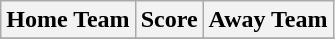<table class="wikitable" style="text-align: center">
<tr>
<th>Home Team</th>
<th>Score</th>
<th>Away Team</th>
</tr>
<tr>
</tr>
</table>
